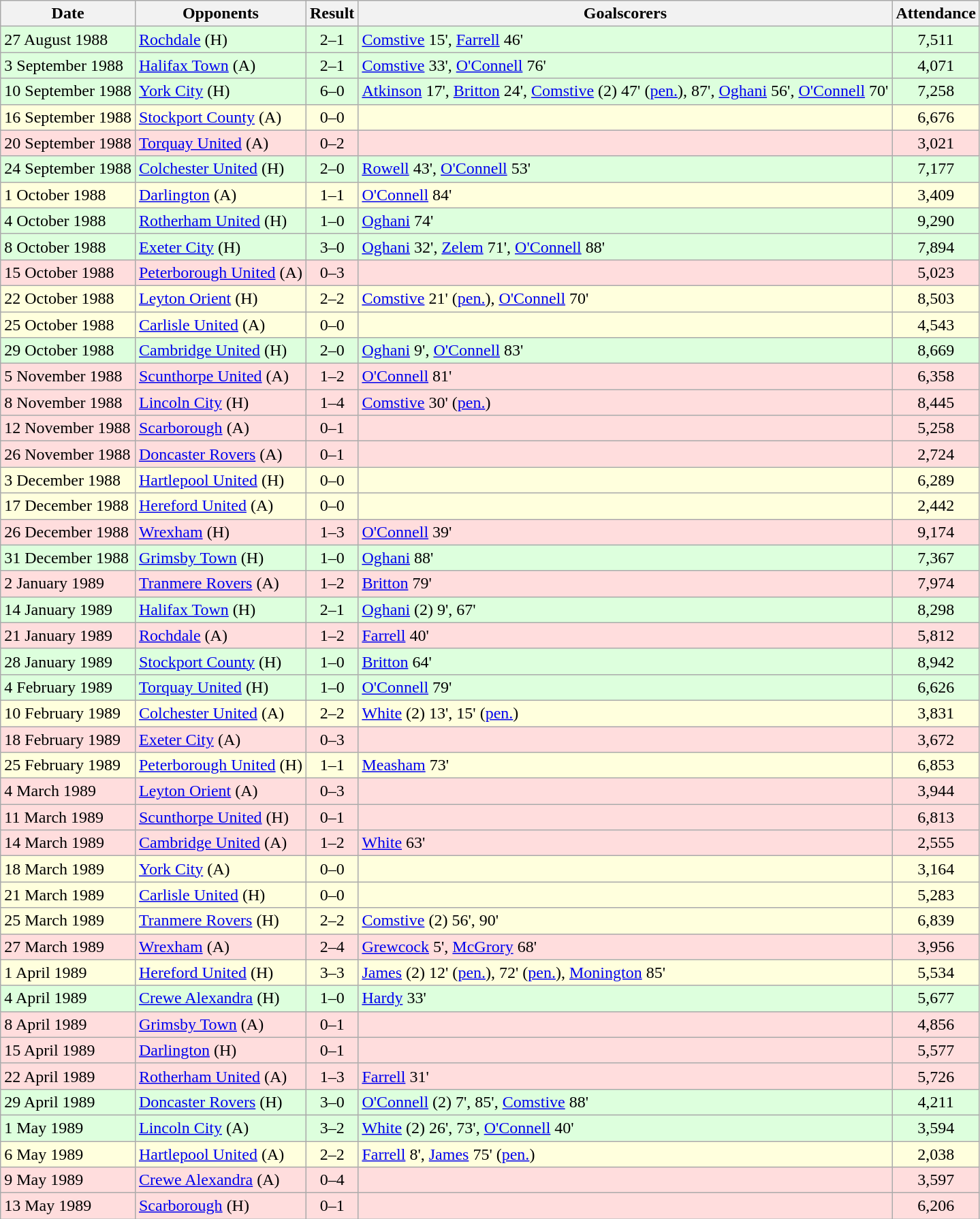<table class="wikitable">
<tr>
<th>Date</th>
<th>Opponents</th>
<th>Result</th>
<th>Goalscorers</th>
<th>Attendance</th>
</tr>
<tr bgcolor="#ddffdd">
<td>27 August 1988</td>
<td><a href='#'>Rochdale</a> (H)</td>
<td align="center">2–1</td>
<td><a href='#'>Comstive</a> 15', <a href='#'>Farrell</a> 46'</td>
<td align="center">7,511</td>
</tr>
<tr bgcolor="#ddffdd">
<td>3 September 1988</td>
<td><a href='#'>Halifax Town</a> (A)</td>
<td align="center">2–1</td>
<td><a href='#'>Comstive</a> 33', <a href='#'>O'Connell</a> 76'</td>
<td align="center">4,071</td>
</tr>
<tr bgcolor="#ddffdd">
<td>10 September 1988</td>
<td><a href='#'>York City</a> (H)</td>
<td align="center">6–0</td>
<td><a href='#'>Atkinson</a> 17', <a href='#'>Britton</a> 24', <a href='#'>Comstive</a> (2) 47' (<a href='#'>pen.</a>), 87', <a href='#'>Oghani</a> 56', <a href='#'>O'Connell</a> 70'</td>
<td align="center">7,258</td>
</tr>
<tr bgcolor="#ffffdd">
<td>16 September 1988</td>
<td><a href='#'>Stockport County</a> (A)</td>
<td align="center">0–0</td>
<td></td>
<td align="center">6,676</td>
</tr>
<tr bgcolor="#ffdddd">
<td>20 September 1988</td>
<td><a href='#'>Torquay United</a> (A)</td>
<td align="center">0–2</td>
<td></td>
<td align="center">3,021</td>
</tr>
<tr bgcolor="#ddffdd">
<td>24 September 1988</td>
<td><a href='#'>Colchester United</a> (H)</td>
<td align="center">2–0</td>
<td><a href='#'>Rowell</a> 43', <a href='#'>O'Connell</a> 53'</td>
<td align="center">7,177</td>
</tr>
<tr bgcolor="#ffffdd">
<td>1 October 1988</td>
<td><a href='#'>Darlington</a> (A)</td>
<td align="center">1–1</td>
<td><a href='#'>O'Connell</a> 84'</td>
<td align="center">3,409</td>
</tr>
<tr bgcolor="#ddffdd">
<td>4 October 1988</td>
<td><a href='#'>Rotherham United</a> (H)</td>
<td align="center">1–0</td>
<td><a href='#'>Oghani</a> 74'</td>
<td align="center">9,290</td>
</tr>
<tr bgcolor="#ddffdd">
<td>8 October 1988</td>
<td><a href='#'>Exeter City</a> (H)</td>
<td align="center">3–0</td>
<td><a href='#'>Oghani</a> 32', <a href='#'>Zelem</a> 71', <a href='#'>O'Connell</a> 88'</td>
<td align="center">7,894</td>
</tr>
<tr bgcolor="#ffdddd">
<td>15 October 1988</td>
<td><a href='#'>Peterborough United</a> (A)</td>
<td align="center">0–3</td>
<td></td>
<td align="center">5,023</td>
</tr>
<tr bgcolor="#ffffdd">
<td>22 October 1988</td>
<td><a href='#'>Leyton Orient</a> (H)</td>
<td align="center">2–2</td>
<td><a href='#'>Comstive</a> 21' (<a href='#'>pen.</a>), <a href='#'>O'Connell</a> 70'</td>
<td align="center">8,503</td>
</tr>
<tr bgcolor="#ffffdd">
<td>25 October 1988</td>
<td><a href='#'>Carlisle United</a> (A)</td>
<td align="center">0–0</td>
<td></td>
<td align="center">4,543</td>
</tr>
<tr bgcolor="#ddffdd">
<td>29 October 1988</td>
<td><a href='#'>Cambridge United</a> (H)</td>
<td align="center">2–0</td>
<td><a href='#'>Oghani</a> 9', <a href='#'>O'Connell</a> 83'</td>
<td align="center">8,669</td>
</tr>
<tr bgcolor="#ffdddd">
<td>5 November 1988</td>
<td><a href='#'>Scunthorpe United</a> (A)</td>
<td align="center">1–2</td>
<td><a href='#'>O'Connell</a> 81'</td>
<td align="center">6,358</td>
</tr>
<tr bgcolor="#ffdddd">
<td>8 November 1988</td>
<td><a href='#'>Lincoln City</a> (H)</td>
<td align="center">1–4</td>
<td><a href='#'>Comstive</a> 30' (<a href='#'>pen.</a>)</td>
<td align="center">8,445</td>
</tr>
<tr bgcolor="#ffdddd">
<td>12 November 1988</td>
<td><a href='#'>Scarborough</a> (A)</td>
<td align="center">0–1</td>
<td></td>
<td align="center">5,258</td>
</tr>
<tr bgcolor="#ffdddd">
<td>26 November 1988</td>
<td><a href='#'>Doncaster Rovers</a> (A)</td>
<td align="center">0–1</td>
<td></td>
<td align="center">2,724</td>
</tr>
<tr bgcolor="#ffffdd">
<td>3 December 1988</td>
<td><a href='#'>Hartlepool United</a> (H)</td>
<td align="center">0–0</td>
<td></td>
<td align="center">6,289</td>
</tr>
<tr bgcolor="#ffffdd">
<td>17 December 1988</td>
<td><a href='#'>Hereford United</a> (A)</td>
<td align="center">0–0</td>
<td></td>
<td align="center">2,442</td>
</tr>
<tr bgcolor="#ffdddd">
<td>26 December 1988</td>
<td><a href='#'>Wrexham</a> (H)</td>
<td align="center">1–3</td>
<td><a href='#'>O'Connell</a> 39'</td>
<td align="center">9,174</td>
</tr>
<tr bgcolor="#ddffdd">
<td>31 December 1988</td>
<td><a href='#'>Grimsby Town</a> (H)</td>
<td align="center">1–0</td>
<td><a href='#'>Oghani</a> 88'</td>
<td align="center">7,367</td>
</tr>
<tr bgcolor="#ffdddd">
<td>2 January 1989</td>
<td><a href='#'>Tranmere Rovers</a> (A)</td>
<td align="center">1–2</td>
<td><a href='#'>Britton</a> 79'</td>
<td align="center">7,974</td>
</tr>
<tr bgcolor="#ddffdd">
<td>14 January 1989</td>
<td><a href='#'>Halifax Town</a> (H)</td>
<td align="center">2–1</td>
<td><a href='#'>Oghani</a> (2) 9', 67'</td>
<td align="center">8,298</td>
</tr>
<tr bgcolor="#ffdddd">
<td>21 January 1989</td>
<td><a href='#'>Rochdale</a> (A)</td>
<td align="center">1–2</td>
<td><a href='#'>Farrell</a> 40'</td>
<td align="center">5,812</td>
</tr>
<tr bgcolor="#ddffdd">
<td>28 January 1989</td>
<td><a href='#'>Stockport County</a> (H)</td>
<td align="center">1–0</td>
<td><a href='#'>Britton</a> 64'</td>
<td align="center">8,942</td>
</tr>
<tr bgcolor="#ddffdd">
<td>4 February 1989</td>
<td><a href='#'>Torquay United</a> (H)</td>
<td align="center">1–0</td>
<td><a href='#'>O'Connell</a> 79'</td>
<td align="center">6,626</td>
</tr>
<tr bgcolor="#ffffdd">
<td>10 February 1989</td>
<td><a href='#'>Colchester United</a> (A)</td>
<td align="center">2–2</td>
<td><a href='#'>White</a> (2) 13', 15' (<a href='#'>pen.</a>)</td>
<td align="center">3,831</td>
</tr>
<tr bgcolor="#ffdddd">
<td>18 February 1989</td>
<td><a href='#'>Exeter City</a> (A)</td>
<td align="center">0–3</td>
<td></td>
<td align="center">3,672</td>
</tr>
<tr bgcolor="#ffffdd">
<td>25 February 1989</td>
<td><a href='#'>Peterborough United</a> (H)</td>
<td align="center">1–1</td>
<td><a href='#'>Measham</a> 73'</td>
<td align="center">6,853</td>
</tr>
<tr bgcolor="#ffdddd">
<td>4 March 1989</td>
<td><a href='#'>Leyton Orient</a> (A)</td>
<td align="center">0–3</td>
<td></td>
<td align="center">3,944</td>
</tr>
<tr bgcolor="#ffdddd">
<td>11 March 1989</td>
<td><a href='#'>Scunthorpe United</a> (H)</td>
<td align="center">0–1</td>
<td></td>
<td align="center">6,813</td>
</tr>
<tr bgcolor="#ffdddd">
<td>14 March 1989</td>
<td><a href='#'>Cambridge United</a> (A)</td>
<td align="center">1–2</td>
<td><a href='#'>White</a> 63'</td>
<td align="center">2,555</td>
</tr>
<tr bgcolor="#ffffdd">
<td>18 March 1989</td>
<td><a href='#'>York City</a> (A)</td>
<td align="center">0–0</td>
<td></td>
<td align="center">3,164</td>
</tr>
<tr bgcolor="#ffffdd">
<td>21 March 1989</td>
<td><a href='#'>Carlisle United</a> (H)</td>
<td align="center">0–0</td>
<td></td>
<td align="center">5,283</td>
</tr>
<tr bgcolor="#ffffdd">
<td>25 March 1989</td>
<td><a href='#'>Tranmere Rovers</a> (H)</td>
<td align="center">2–2</td>
<td><a href='#'>Comstive</a> (2) 56', 90'</td>
<td align="center">6,839</td>
</tr>
<tr bgcolor="#ffdddd">
<td>27 March 1989</td>
<td><a href='#'>Wrexham</a> (A)</td>
<td align="center">2–4</td>
<td><a href='#'>Grewcock</a> 5', <a href='#'>McGrory</a> 68'</td>
<td align="center">3,956</td>
</tr>
<tr bgcolor="#ffffdd">
<td>1 April 1989</td>
<td><a href='#'>Hereford United</a> (H)</td>
<td align="center">3–3</td>
<td><a href='#'>James</a> (2) 12' (<a href='#'>pen.</a>), 72' (<a href='#'>pen.</a>), <a href='#'>Monington</a> 85'</td>
<td align="center">5,534</td>
</tr>
<tr bgcolor="#ddffdd">
<td>4 April 1989</td>
<td><a href='#'>Crewe Alexandra</a> (H)</td>
<td align="center">1–0</td>
<td><a href='#'>Hardy</a> 33'</td>
<td align="center">5,677</td>
</tr>
<tr bgcolor="#ffdddd">
<td>8 April 1989</td>
<td><a href='#'>Grimsby Town</a> (A)</td>
<td align="center">0–1</td>
<td></td>
<td align="center">4,856</td>
</tr>
<tr bgcolor="#ffdddd">
<td>15 April 1989</td>
<td><a href='#'>Darlington</a> (H)</td>
<td align="center">0–1</td>
<td></td>
<td align="center">5,577</td>
</tr>
<tr bgcolor="#ffdddd">
<td>22 April 1989</td>
<td><a href='#'>Rotherham United</a> (A)</td>
<td align="center">1–3</td>
<td><a href='#'>Farrell</a> 31'</td>
<td align="center">5,726</td>
</tr>
<tr bgcolor="#ddffdd">
<td>29 April 1989</td>
<td><a href='#'>Doncaster Rovers</a> (H)</td>
<td align="center">3–0</td>
<td><a href='#'>O'Connell</a> (2) 7', 85', <a href='#'>Comstive</a> 88'</td>
<td align="center">4,211</td>
</tr>
<tr bgcolor="#ddffdd">
<td>1 May 1989</td>
<td><a href='#'>Lincoln City</a> (A)</td>
<td align="center">3–2</td>
<td><a href='#'>White</a> (2) 26', 73', <a href='#'>O'Connell</a> 40'</td>
<td align="center">3,594</td>
</tr>
<tr bgcolor="#ffffdd">
<td>6 May 1989</td>
<td><a href='#'>Hartlepool United</a> (A)</td>
<td align="center">2–2</td>
<td><a href='#'>Farrell</a> 8', <a href='#'>James</a> 75' (<a href='#'>pen.</a>)</td>
<td align="center">2,038</td>
</tr>
<tr bgcolor="#ffdddd">
<td>9 May 1989</td>
<td><a href='#'>Crewe Alexandra</a> (A)</td>
<td align="center">0–4</td>
<td></td>
<td align="center">3,597</td>
</tr>
<tr bgcolor="#ffdddd">
<td>13 May 1989</td>
<td><a href='#'>Scarborough</a> (H)</td>
<td align="center">0–1</td>
<td></td>
<td align="center">6,206</td>
</tr>
</table>
